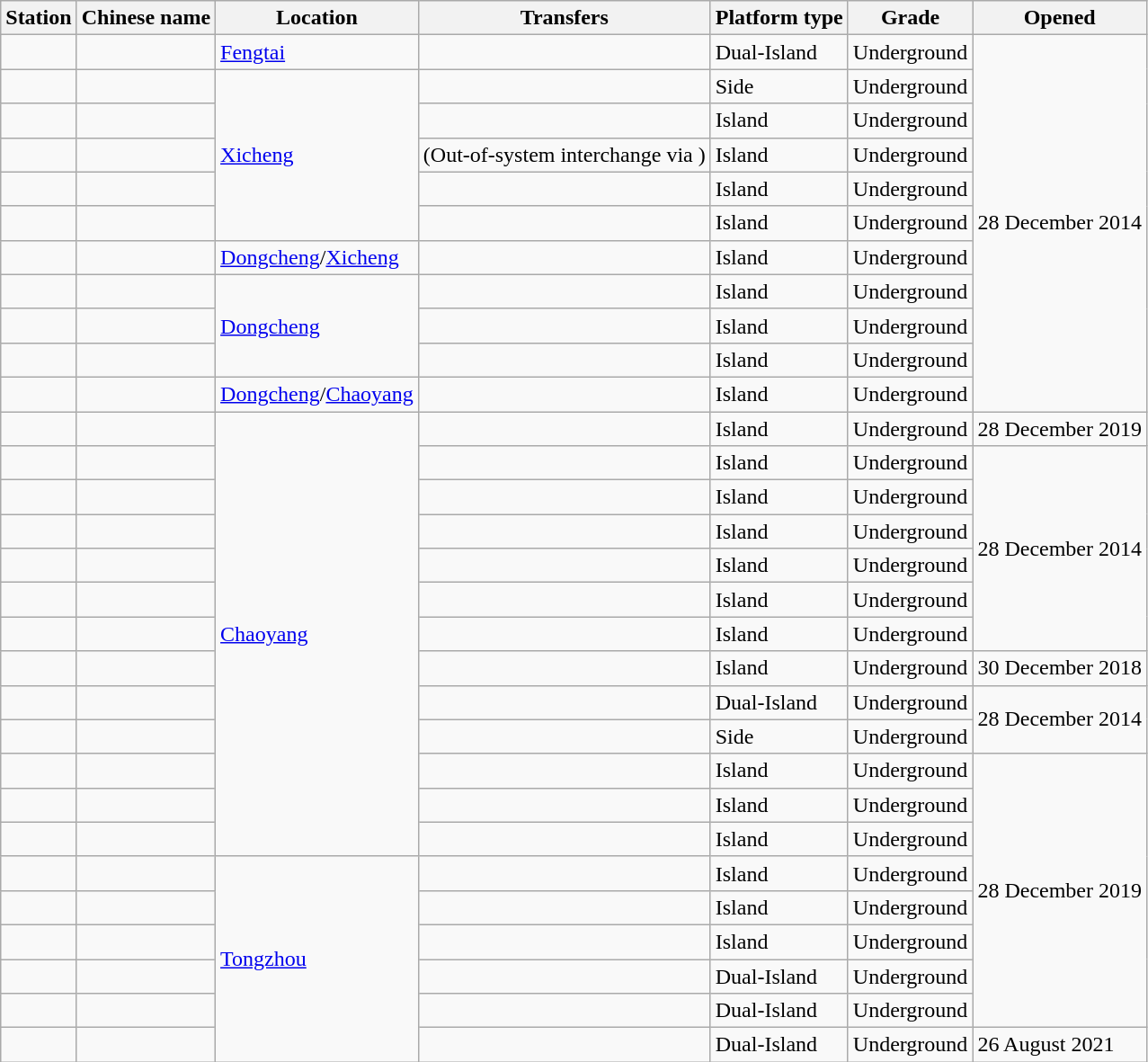<table class=wikitable>
<tr>
<th>Station</th>
<th>Chinese name</th>
<th>Location</th>
<th>Transfers</th>
<th>Platform type</th>
<th>Grade</th>
<th>Opened</th>
</tr>
<tr>
<td></td>
<td><span></span></td>
<td><a href='#'>Fengtai</a></td>
<td> <br></td>
<td>Dual-Island</td>
<td>Underground</td>
<td rowspan=11>28 December 2014</td>
</tr>
<tr>
<td></td>
<td><span></span></td>
<td rowspan=5><a href='#'>Xicheng</a></td>
<td></td>
<td>Side</td>
<td>Underground</td>
</tr>
<tr>
<td></td>
<td><span></span></td>
<td></td>
<td>Island</td>
<td>Underground</td>
</tr>
<tr>
<td></td>
<td><span></span></td>
<td> (Out-of-system interchange via )</td>
<td>Island</td>
<td>Underground</td>
</tr>
<tr>
<td></td>
<td><span></span></td>
<td></td>
<td>Island</td>
<td>Underground</td>
</tr>
<tr>
<td></td>
<td><span></span></td>
<td></td>
<td>Island</td>
<td>Underground</td>
</tr>
<tr>
<td></td>
<td><span></span></td>
<td><a href='#'>Dongcheng</a>/<a href='#'>Xicheng</a></td>
<td></td>
<td>Island</td>
<td>Underground</td>
</tr>
<tr>
<td></td>
<td><span></span></td>
<td rowspan=3><a href='#'>Dongcheng</a></td>
<td></td>
<td>Island</td>
<td>Underground</td>
</tr>
<tr>
<td></td>
<td><span></span></td>
<td></td>
<td>Island</td>
<td>Underground</td>
</tr>
<tr>
<td></td>
<td><span></span></td>
<td></td>
<td>Island</td>
<td>Underground</td>
</tr>
<tr>
<td></td>
<td><span></span></td>
<td><a href='#'>Dongcheng</a>/<a href='#'>Chaoyang</a></td>
<td></td>
<td>Island</td>
<td>Underground</td>
</tr>
<tr>
<td></td>
<td><span></span></td>
<td rowspan=13><a href='#'>Chaoyang</a></td>
<td></td>
<td>Island</td>
<td>Underground</td>
<td>28 December 2019</td>
</tr>
<tr>
<td></td>
<td><span></span></td>
<td></td>
<td>Island</td>
<td>Underground</td>
<td rowspan=6>28 December 2014</td>
</tr>
<tr>
<td></td>
<td><span></span></td>
<td></td>
<td>Island</td>
<td>Underground</td>
</tr>
<tr>
<td></td>
<td><span></span></td>
<td></td>
<td>Island</td>
<td>Underground</td>
</tr>
<tr>
<td></td>
<td><span></span></td>
<td></td>
<td>Island</td>
<td>Underground</td>
</tr>
<tr>
<td></td>
<td><span></span></td>
<td></td>
<td>Island</td>
<td>Underground</td>
</tr>
<tr>
<td></td>
<td><span></span></td>
<td></td>
<td>Island</td>
<td>Underground</td>
</tr>
<tr>
<td></td>
<td><span></span></td>
<td></td>
<td>Island</td>
<td>Underground</td>
<td>30 December 2018</td>
</tr>
<tr>
<td></td>
<td><span></span></td>
<td></td>
<td>Dual-Island</td>
<td>Underground</td>
<td rowspan=2>28 December 2014</td>
</tr>
<tr>
<td></td>
<td><span></span></td>
<td></td>
<td>Side</td>
<td>Underground</td>
</tr>
<tr>
<td></td>
<td><span></span></td>
<td></td>
<td>Island</td>
<td>Underground</td>
<td rowspan=8>28 December 2019</td>
</tr>
<tr>
<td></td>
<td><span></span></td>
<td></td>
<td>Island</td>
<td>Underground</td>
</tr>
<tr>
<td></td>
<td><span></span></td>
<td></td>
<td>Island</td>
<td>Underground</td>
</tr>
<tr>
<td></td>
<td><span></span></td>
<td rowspan=6><a href='#'>Tongzhou</a></td>
<td></td>
<td>Island</td>
<td>Underground</td>
</tr>
<tr>
<td></td>
<td><span></span></td>
<td></td>
<td>Island</td>
<td>Underground</td>
</tr>
<tr>
<td></td>
<td><span></span></td>
<td></td>
<td>Island</td>
<td>Underground</td>
</tr>
<tr>
<td></td>
<td><span></span></td>
<td></td>
<td>Dual-Island</td>
<td>Underground</td>
</tr>
<tr>
<td></td>
<td><span></span></td>
<td></td>
<td>Dual-Island</td>
<td>Underground</td>
</tr>
<tr>
<td></td>
<td><span></span></td>
<td></td>
<td>Dual-Island</td>
<td>Underground</td>
<td>26 August 2021</td>
</tr>
</table>
